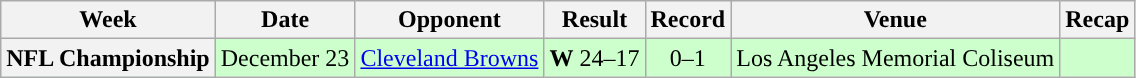<table class="wikitable" style="text-align:center">
<tr>
<th>Week</th>
<th>Date</th>
<th>Opponent</th>
<th>Result</th>
<th>Record</th>
<th>Venue</th>
<th>Recap</th>
</tr>
<tr align="center" bgcolor="#cfc">
<th>NFL Championship</th>
<td>December 23</td>
<td><a href='#'>Cleveland Browns</a></td>
<td><strong>W</strong> 24–17</td>
<td>0–1</td>
<td>Los Angeles Memorial Coliseum</td>
<td></td>
</tr>
</table>
